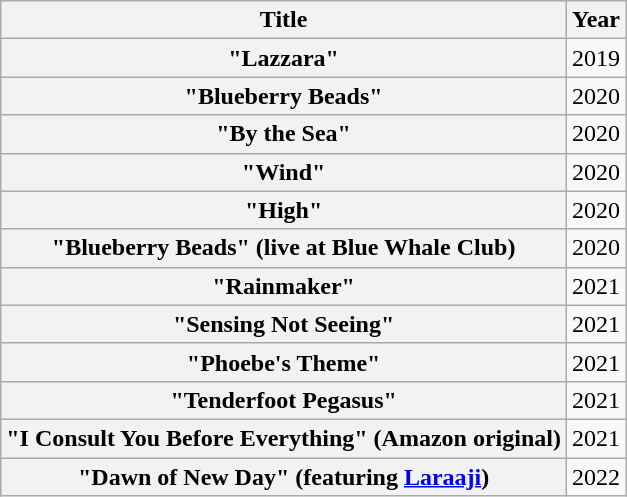<table class="wikitable plainrowheaders">
<tr>
<th>Title</th>
<th>Year</th>
</tr>
<tr>
<th scope="row">"Lazzara"</th>
<td>2019</td>
</tr>
<tr>
<th scope="row">"Blueberry Beads"</th>
<td>2020</td>
</tr>
<tr>
<th scope="row">"By the Sea"</th>
<td>2020</td>
</tr>
<tr>
<th scope="row">"Wind"</th>
<td>2020</td>
</tr>
<tr>
<th scope="row">"High"</th>
<td>2020</td>
</tr>
<tr>
<th scope="row">"Blueberry Beads" (live at Blue Whale Club)</th>
<td>2020</td>
</tr>
<tr>
<th scope="row">"Rainmaker"</th>
<td>2021</td>
</tr>
<tr>
<th scope="row">"Sensing Not Seeing"</th>
<td>2021</td>
</tr>
<tr>
<th scope="row">"Phoebe's Theme"</th>
<td>2021</td>
</tr>
<tr>
<th scope="row">"Tenderfoot Pegasus"</th>
<td>2021</td>
</tr>
<tr>
<th scope="row">"I Consult You Before Everything" (Amazon original)</th>
<td>2021</td>
</tr>
<tr>
<th scope="row">"Dawn of New Day" (featuring <a href='#'>Laraaji</a>)</th>
<td>2022</td>
</tr>
</table>
